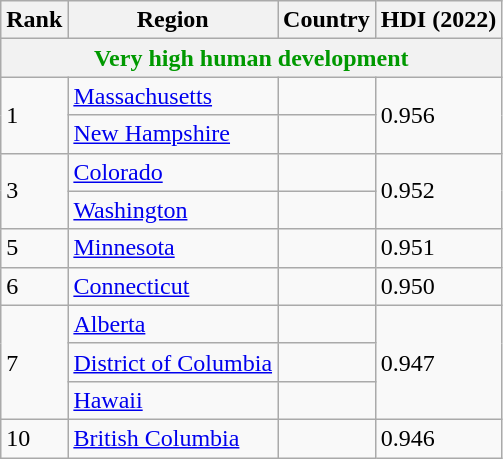<table class="wikitable sortable">
<tr>
<th>Rank</th>
<th>Region</th>
<th>Country</th>
<th>HDI (2022)</th>
</tr>
<tr>
<th colspan="4" style="color:#090;">Very high human development</th>
</tr>
<tr>
<td rowspan="2">1</td>
<td><a href='#'>Massachusetts</a></td>
<td></td>
<td rowspan="2">0.956</td>
</tr>
<tr>
<td><a href='#'>New Hampshire</a></td>
<td></td>
</tr>
<tr>
<td rowspan="2">3</td>
<td><a href='#'>Colorado</a></td>
<td></td>
<td rowspan="2">0.952</td>
</tr>
<tr>
<td><a href='#'>Washington</a></td>
<td></td>
</tr>
<tr>
<td>5</td>
<td><a href='#'>Minnesota</a></td>
<td></td>
<td>0.951</td>
</tr>
<tr>
<td>6</td>
<td><a href='#'>Connecticut</a></td>
<td></td>
<td>0.950</td>
</tr>
<tr>
<td rowspan="3">7</td>
<td><a href='#'>Alberta</a></td>
<td></td>
<td rowspan="3">0.947</td>
</tr>
<tr>
<td><a href='#'>District of Columbia</a></td>
<td></td>
</tr>
<tr>
<td><a href='#'>Hawaii</a></td>
<td></td>
</tr>
<tr>
<td>10</td>
<td><a href='#'>British Columbia</a></td>
<td></td>
<td>0.946</td>
</tr>
</table>
